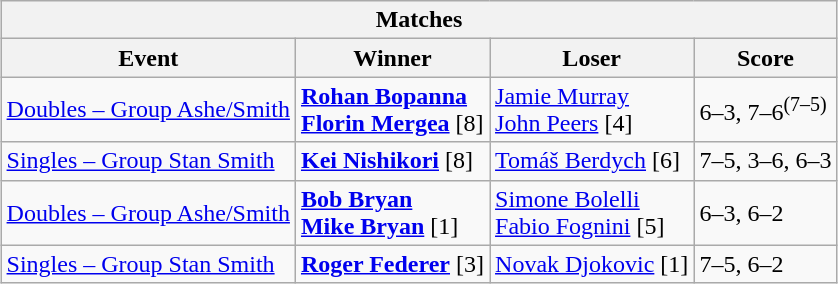<table class="wikitable collapsible uncollapsed" style="margin:1em auto;">
<tr>
<th colspan=4>Matches</th>
</tr>
<tr>
<th>Event</th>
<th>Winner</th>
<th>Loser</th>
<th>Score</th>
</tr>
<tr align=left>
<td><a href='#'>Doubles – Group Ashe/Smith</a></td>
<td> <strong><a href='#'>Rohan Bopanna</a></strong> <br>  <strong><a href='#'>Florin Mergea</a></strong> [8]</td>
<td> <a href='#'>Jamie Murray</a> <br>  <a href='#'>John Peers</a> [4]</td>
<td>6–3, 7–6<sup>(7–5)</sup></td>
</tr>
<tr align=left>
<td><a href='#'>Singles – Group Stan Smith</a></td>
<td> <strong><a href='#'>Kei Nishikori</a></strong> [8]</td>
<td> <a href='#'>Tomáš Berdych</a> [6]</td>
<td>7–5, 3–6, 6–3</td>
</tr>
<tr align=left>
<td><a href='#'>Doubles – Group Ashe/Smith</a></td>
<td> <strong><a href='#'>Bob Bryan</a></strong> <br>  <strong><a href='#'>Mike Bryan</a></strong> [1]</td>
<td> <a href='#'>Simone Bolelli</a> <br>  <a href='#'>Fabio Fognini</a> [5]</td>
<td>6–3, 6–2</td>
</tr>
<tr align=left>
<td><a href='#'>Singles – Group Stan Smith</a></td>
<td> <strong><a href='#'>Roger Federer</a></strong> [3]</td>
<td> <a href='#'>Novak Djokovic</a> [1]</td>
<td>7–5, 6–2</td>
</tr>
</table>
